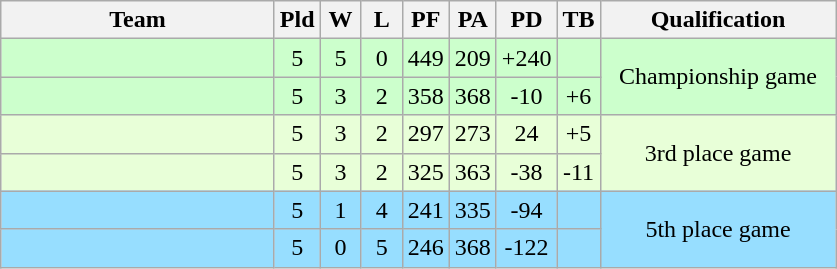<table class="wikitable" style="text-align:center;">
<tr>
<th width=175>Team</th>
<th width=20  abbr="Played">Pld</th>
<th width=20  abbr="Won">W</th>
<th width=20  abbr="Lost">L</th>
<th width=20  abbr="Points">PF</th>
<th width=20  abbr="Points Against">PA</th>
<th width=25  abbr="Points Difference">PD</th>
<th width=20  abbr=>TB</th>
<th width=150 abbr=>Qualification</th>
</tr>
<tr bgcolor="ccffcc">
<td style="text-align:left"></td>
<td>5</td>
<td>5</td>
<td>0</td>
<td>449</td>
<td>209</td>
<td>+240</td>
<td></td>
<td rowspan="2">Championship game</td>
</tr>
<tr bgcolor="ccffcc">
<td style="text-align:left"></td>
<td>5</td>
<td>3</td>
<td>2</td>
<td>358</td>
<td>368</td>
<td>-10</td>
<td>+6</td>
</tr>
<tr bgcolor="E8FFD8">
<td style="text-align:left"></td>
<td>5</td>
<td>3</td>
<td>2</td>
<td>297</td>
<td>273</td>
<td>24</td>
<td>+5</td>
<td rowspan="2">3rd place game</td>
</tr>
<tr bgcolor="E8FFD8">
<td style="text-align:left"></td>
<td>5</td>
<td>3</td>
<td>2</td>
<td>325</td>
<td>363</td>
<td>-38</td>
<td>-11</td>
</tr>
<tr bgcolor="97DEFF">
<td style="text-align:left"></td>
<td>5</td>
<td>1</td>
<td>4</td>
<td>241</td>
<td>335</td>
<td>-94</td>
<td></td>
<td rowspan="2">5th place game</td>
</tr>
<tr bgcolor="97DEFF">
<td style="text-align:left"></td>
<td>5</td>
<td>0</td>
<td>5</td>
<td>246</td>
<td>368</td>
<td>-122</td>
<td></td>
</tr>
</table>
